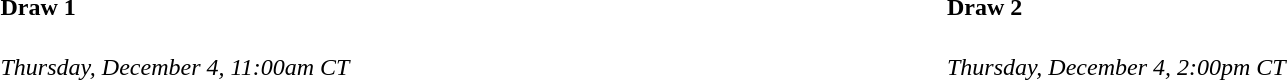<table>
<tr>
<td valign="top" width="10%"><br><h4>Draw 1</h4><em>Thursday, December 4, 11:00am CT</em>



</td>
<td valign="top" width="10%"><br><h4>Draw 2</h4><em>Thursday, December 4, 2:00pm CT</em>



</td>
</tr>
</table>
